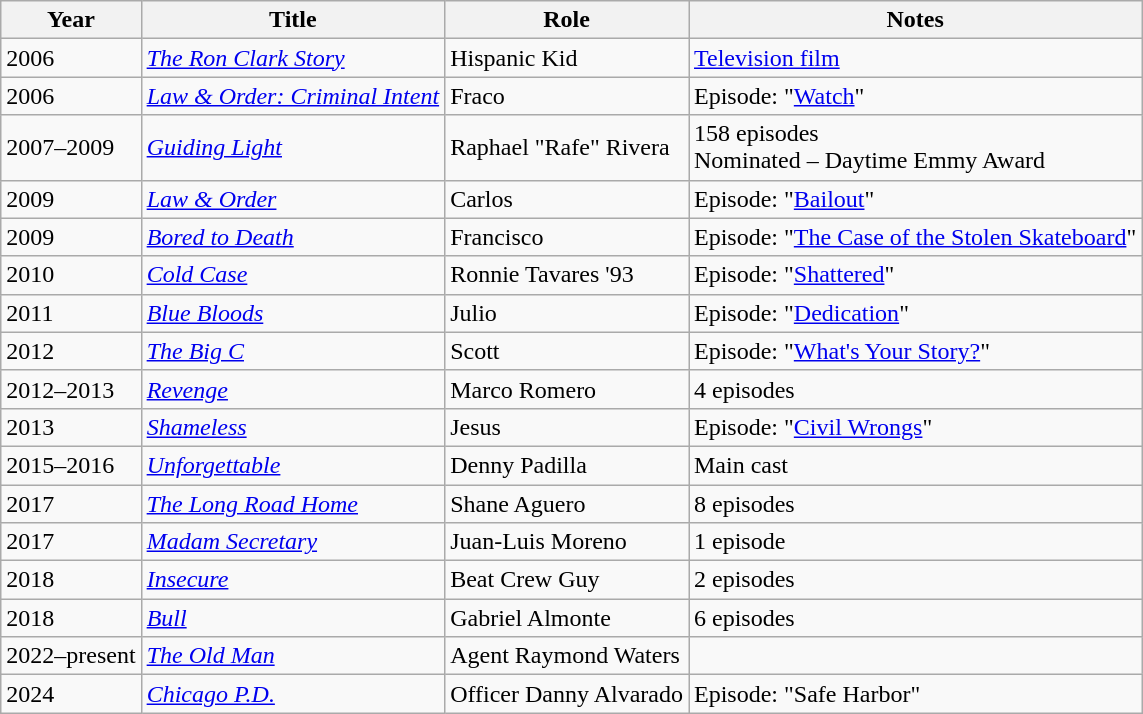<table class="wikitable sortable">
<tr>
<th>Year</th>
<th>Title</th>
<th>Role</th>
<th>Notes</th>
</tr>
<tr>
<td>2006</td>
<td><em><a href='#'>The Ron Clark Story</a></em></td>
<td>Hispanic Kid</td>
<td><a href='#'>Television film</a></td>
</tr>
<tr>
<td>2006</td>
<td><em><a href='#'>Law & Order: Criminal Intent</a></em></td>
<td>Fraco</td>
<td>Episode: "<a href='#'>Watch</a>"</td>
</tr>
<tr>
<td>2007–2009</td>
<td><em><a href='#'>Guiding Light</a></em></td>
<td>Raphael "Rafe" Rivera</td>
<td>158 episodes<br>Nominated – Daytime Emmy Award</td>
</tr>
<tr>
<td>2009</td>
<td><em><a href='#'>Law & Order</a></em></td>
<td>Carlos</td>
<td>Episode: "<a href='#'>Bailout</a>"</td>
</tr>
<tr>
<td>2009</td>
<td><em><a href='#'>Bored to Death</a></em></td>
<td>Francisco</td>
<td>Episode: "<a href='#'>The Case of the Stolen Skateboard</a>"</td>
</tr>
<tr>
<td>2010</td>
<td><em><a href='#'>Cold Case</a></em></td>
<td>Ronnie Tavares '93</td>
<td>Episode: "<a href='#'>Shattered</a>"</td>
</tr>
<tr>
<td>2011</td>
<td><em><a href='#'>Blue Bloods</a></em></td>
<td>Julio</td>
<td>Episode: "<a href='#'>Dedication</a>"</td>
</tr>
<tr>
<td>2012</td>
<td><em><a href='#'>The Big C</a></em></td>
<td>Scott</td>
<td>Episode: "<a href='#'>What's Your Story?</a>"</td>
</tr>
<tr>
<td>2012–2013</td>
<td><em><a href='#'>Revenge</a></em></td>
<td>Marco Romero</td>
<td>4 episodes</td>
</tr>
<tr>
<td>2013</td>
<td><em><a href='#'>Shameless</a></em></td>
<td>Jesus</td>
<td>Episode: "<a href='#'>Civil Wrongs</a>"</td>
</tr>
<tr>
<td>2015–2016</td>
<td><em><a href='#'>Unforgettable</a></em></td>
<td>Denny Padilla</td>
<td>Main cast</td>
</tr>
<tr>
<td>2017</td>
<td><em><a href='#'>The Long Road Home</a></em></td>
<td>Shane Aguero</td>
<td>8 episodes</td>
</tr>
<tr>
<td>2017</td>
<td><em><a href='#'>Madam Secretary</a></em></td>
<td>Juan-Luis Moreno</td>
<td>1 episode</td>
</tr>
<tr>
<td>2018</td>
<td><em><a href='#'>Insecure</a></em></td>
<td>Beat Crew Guy</td>
<td>2 episodes</td>
</tr>
<tr>
<td>2018</td>
<td><em> <a href='#'>Bull</a></em></td>
<td>Gabriel Almonte</td>
<td>6 episodes</td>
</tr>
<tr>
<td>2022–present</td>
<td><em><a href='#'>The Old Man</a></em></td>
<td>Agent Raymond Waters</td>
</tr>
<tr>
<td>2024</td>
<td><em><a href='#'>Chicago P.D.</a></em></td>
<td>Officer Danny Alvarado</td>
<td>Episode: "Safe Harbor"</td>
</tr>
</table>
